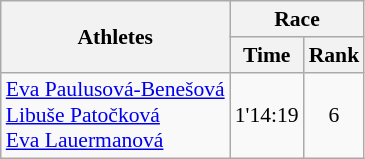<table class="wikitable" border="1" style="font-size:90%">
<tr>
<th rowspan=2>Athletes</th>
<th colspan=2>Race</th>
</tr>
<tr>
<th>Time</th>
<th>Rank</th>
</tr>
<tr>
<td><a href='#'>Eva Paulusová-Benešová</a><br><a href='#'>Libuše Patočková</a><br><a href='#'>Eva Lauermanová</a></td>
<td align=center>1'14:19</td>
<td align=center>6</td>
</tr>
</table>
